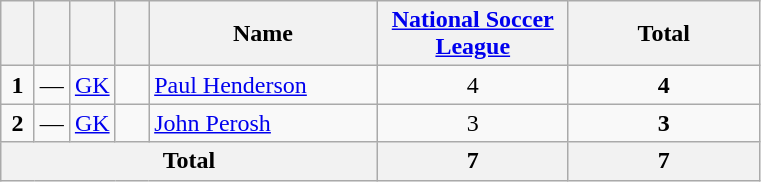<table class="wikitable" style="text-align:center">
<tr>
<th width=15></th>
<th width=15></th>
<th width=15></th>
<th width=15></th>
<th width=145>Name</th>
<th width=120><a href='#'>National Soccer League</a></th>
<th width=120>Total</th>
</tr>
<tr>
<td><strong>1</strong></td>
<td>—</td>
<td><a href='#'>GK</a></td>
<td></td>
<td align=left><a href='#'>Paul Henderson</a></td>
<td>4</td>
<td><strong>4</strong></td>
</tr>
<tr>
<td><strong>2</strong></td>
<td>—</td>
<td><a href='#'>GK</a></td>
<td></td>
<td align=left><a href='#'>John Perosh</a></td>
<td>3</td>
<td><strong>3</strong></td>
</tr>
<tr>
<th colspan="5"><strong>Total</strong></th>
<th>7</th>
<th>7</th>
</tr>
</table>
